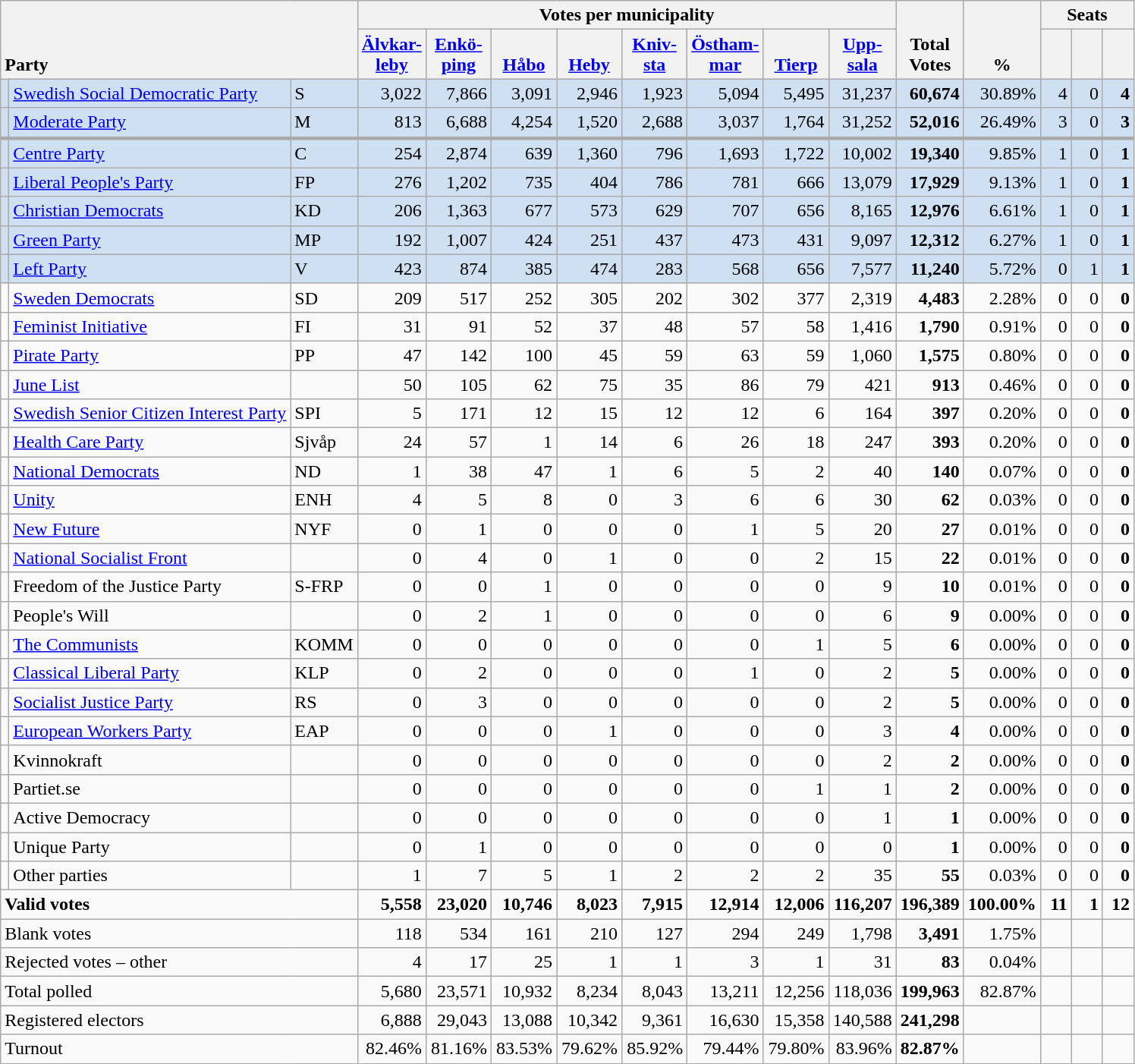<table class="wikitable" border="1" style="text-align:right;">
<tr>
<th style="text-align:left;" valign=bottom rowspan=2 colspan=3>Party</th>
<th colspan=8>Votes per municipality</th>
<th align=center valign=bottom rowspan=2 width="50">Total Votes</th>
<th align=center valign=bottom rowspan=2 width="50">%</th>
<th colspan=3>Seats</th>
</tr>
<tr>
<th align=center valign=bottom width="50"><a href='#'>Älvkar- leby</a></th>
<th align=center valign=bottom width="50"><a href='#'>Enkö- ping</a></th>
<th align=center valign=bottom width="50"><a href='#'>Håbo</a></th>
<th align=center valign=bottom width="50"><a href='#'>Heby</a></th>
<th align=center valign=bottom width="50"><a href='#'>Kniv- sta</a></th>
<th align=center valign=bottom width="50"><a href='#'>Östham- mar</a></th>
<th align=center valign=bottom width="50"><a href='#'>Tierp</a></th>
<th align=center valign=bottom width="50"><a href='#'>Upp- sala</a></th>
<th align=center valign=bottom width="20"><small></small></th>
<th align=center valign=bottom width="20"><small><a href='#'></a></small></th>
<th align=center valign=bottom width="20"><small></small></th>
</tr>
<tr style="background:#CEE0F2;">
<td></td>
<td align=left style="white-space: nowrap;"><a href='#'>Swedish Social Democratic Party</a></td>
<td align=left>S</td>
<td>3,022</td>
<td>7,866</td>
<td>3,091</td>
<td>2,946</td>
<td>1,923</td>
<td>5,094</td>
<td>5,495</td>
<td>31,237</td>
<td><strong>60,674</strong></td>
<td>30.89%</td>
<td>4</td>
<td>0</td>
<td><strong>4</strong></td>
</tr>
<tr style="background:#CEE0F2;">
<td></td>
<td align=left><a href='#'>Moderate Party</a></td>
<td align=left>M</td>
<td>813</td>
<td>6,688</td>
<td>4,254</td>
<td>1,520</td>
<td>2,688</td>
<td>3,037</td>
<td>1,764</td>
<td>31,252</td>
<td><strong>52,016</strong></td>
<td>26.49%</td>
<td>3</td>
<td>0</td>
<td><strong>3</strong></td>
</tr>
<tr style="background:#CEE0F2; border-top:3px solid darkgray;">
<td></td>
<td align=left><a href='#'>Centre Party</a></td>
<td align=left>C</td>
<td>254</td>
<td>2,874</td>
<td>639</td>
<td>1,360</td>
<td>796</td>
<td>1,693</td>
<td>1,722</td>
<td>10,002</td>
<td><strong>19,340</strong></td>
<td>9.85%</td>
<td>1</td>
<td>0</td>
<td><strong>1</strong></td>
</tr>
<tr style="background:#CEE0F2;">
<td></td>
<td align=left><a href='#'>Liberal People's Party</a></td>
<td align=left>FP</td>
<td>276</td>
<td>1,202</td>
<td>735</td>
<td>404</td>
<td>786</td>
<td>781</td>
<td>666</td>
<td>13,079</td>
<td><strong>17,929</strong></td>
<td>9.13%</td>
<td>1</td>
<td>0</td>
<td><strong>1</strong></td>
</tr>
<tr style="background:#CEE0F2;">
<td></td>
<td align=left><a href='#'>Christian Democrats</a></td>
<td align=left>KD</td>
<td>206</td>
<td>1,363</td>
<td>677</td>
<td>573</td>
<td>629</td>
<td>707</td>
<td>656</td>
<td>8,165</td>
<td><strong>12,976</strong></td>
<td>6.61%</td>
<td>1</td>
<td>0</td>
<td><strong>1</strong></td>
</tr>
<tr style="background:#CEE0F2;">
<td></td>
<td align=left><a href='#'>Green Party</a></td>
<td align=left>MP</td>
<td>192</td>
<td>1,007</td>
<td>424</td>
<td>251</td>
<td>437</td>
<td>473</td>
<td>431</td>
<td>9,097</td>
<td><strong>12,312</strong></td>
<td>6.27%</td>
<td>1</td>
<td>0</td>
<td><strong>1</strong></td>
</tr>
<tr style="background:#CEE0F2;">
<td></td>
<td align=left><a href='#'>Left Party</a></td>
<td align=left>V</td>
<td>423</td>
<td>874</td>
<td>385</td>
<td>474</td>
<td>283</td>
<td>568</td>
<td>656</td>
<td>7,577</td>
<td><strong>11,240</strong></td>
<td>5.72%</td>
<td>0</td>
<td>1</td>
<td><strong>1</strong></td>
</tr>
<tr>
<td></td>
<td align=left><a href='#'>Sweden Democrats</a></td>
<td align=left>SD</td>
<td>209</td>
<td>517</td>
<td>252</td>
<td>305</td>
<td>202</td>
<td>302</td>
<td>377</td>
<td>2,319</td>
<td><strong>4,483</strong></td>
<td>2.28%</td>
<td>0</td>
<td>0</td>
<td><strong>0</strong></td>
</tr>
<tr>
<td></td>
<td align=left><a href='#'>Feminist Initiative</a></td>
<td align=left>FI</td>
<td>31</td>
<td>91</td>
<td>52</td>
<td>37</td>
<td>48</td>
<td>57</td>
<td>58</td>
<td>1,416</td>
<td><strong>1,790</strong></td>
<td>0.91%</td>
<td>0</td>
<td>0</td>
<td><strong>0</strong></td>
</tr>
<tr>
<td></td>
<td align=left><a href='#'>Pirate Party</a></td>
<td align=left>PP</td>
<td>47</td>
<td>142</td>
<td>100</td>
<td>45</td>
<td>59</td>
<td>63</td>
<td>59</td>
<td>1,060</td>
<td><strong>1,575</strong></td>
<td>0.80%</td>
<td>0</td>
<td>0</td>
<td><strong>0</strong></td>
</tr>
<tr>
<td></td>
<td align=left><a href='#'>June List</a></td>
<td></td>
<td>50</td>
<td>105</td>
<td>62</td>
<td>75</td>
<td>35</td>
<td>86</td>
<td>79</td>
<td>421</td>
<td><strong>913</strong></td>
<td>0.46%</td>
<td>0</td>
<td>0</td>
<td><strong>0</strong></td>
</tr>
<tr>
<td></td>
<td align=left><a href='#'>Swedish Senior Citizen Interest Party</a></td>
<td align=left>SPI</td>
<td>5</td>
<td>171</td>
<td>12</td>
<td>15</td>
<td>12</td>
<td>12</td>
<td>6</td>
<td>164</td>
<td><strong>397</strong></td>
<td>0.20%</td>
<td>0</td>
<td>0</td>
<td><strong>0</strong></td>
</tr>
<tr>
<td></td>
<td align=left><a href='#'>Health Care Party</a></td>
<td align=left>Sjvåp</td>
<td>24</td>
<td>57</td>
<td>1</td>
<td>14</td>
<td>6</td>
<td>26</td>
<td>18</td>
<td>247</td>
<td><strong>393</strong></td>
<td>0.20%</td>
<td>0</td>
<td>0</td>
<td><strong>0</strong></td>
</tr>
<tr>
<td></td>
<td align=left><a href='#'>National Democrats</a></td>
<td align=left>ND</td>
<td>1</td>
<td>38</td>
<td>47</td>
<td>1</td>
<td>6</td>
<td>5</td>
<td>2</td>
<td>40</td>
<td><strong>140</strong></td>
<td>0.07%</td>
<td>0</td>
<td>0</td>
<td><strong>0</strong></td>
</tr>
<tr>
<td></td>
<td align=left><a href='#'>Unity</a></td>
<td align=left>ENH</td>
<td>4</td>
<td>5</td>
<td>8</td>
<td>0</td>
<td>3</td>
<td>6</td>
<td>6</td>
<td>30</td>
<td><strong>62</strong></td>
<td>0.03%</td>
<td>0</td>
<td>0</td>
<td><strong>0</strong></td>
</tr>
<tr>
<td></td>
<td align=left><a href='#'>New Future</a></td>
<td align=left>NYF</td>
<td>0</td>
<td>1</td>
<td>0</td>
<td>0</td>
<td>0</td>
<td>1</td>
<td>5</td>
<td>20</td>
<td><strong>27</strong></td>
<td>0.01%</td>
<td>0</td>
<td>0</td>
<td><strong>0</strong></td>
</tr>
<tr>
<td></td>
<td align=left><a href='#'>National Socialist Front</a></td>
<td></td>
<td>0</td>
<td>4</td>
<td>0</td>
<td>1</td>
<td>0</td>
<td>0</td>
<td>2</td>
<td>15</td>
<td><strong>22</strong></td>
<td>0.01%</td>
<td>0</td>
<td>0</td>
<td><strong>0</strong></td>
</tr>
<tr>
<td></td>
<td align=left>Freedom of the Justice Party</td>
<td align=left>S-FRP</td>
<td>0</td>
<td>0</td>
<td>1</td>
<td>0</td>
<td>0</td>
<td>0</td>
<td>0</td>
<td>9</td>
<td><strong>10</strong></td>
<td>0.01%</td>
<td>0</td>
<td>0</td>
<td><strong>0</strong></td>
</tr>
<tr>
<td></td>
<td align=left>People's Will</td>
<td></td>
<td>0</td>
<td>2</td>
<td>1</td>
<td>0</td>
<td>0</td>
<td>0</td>
<td>0</td>
<td>6</td>
<td><strong>9</strong></td>
<td>0.00%</td>
<td>0</td>
<td>0</td>
<td><strong>0</strong></td>
</tr>
<tr>
<td></td>
<td align=left><a href='#'>The Communists</a></td>
<td align=left>KOMM</td>
<td>0</td>
<td>0</td>
<td>0</td>
<td>0</td>
<td>0</td>
<td>0</td>
<td>1</td>
<td>5</td>
<td><strong>6</strong></td>
<td>0.00%</td>
<td>0</td>
<td>0</td>
<td><strong>0</strong></td>
</tr>
<tr>
<td></td>
<td align=left><a href='#'>Classical Liberal Party</a></td>
<td align=left>KLP</td>
<td>0</td>
<td>2</td>
<td>0</td>
<td>0</td>
<td>0</td>
<td>1</td>
<td>0</td>
<td>2</td>
<td><strong>5</strong></td>
<td>0.00%</td>
<td>0</td>
<td>0</td>
<td><strong>0</strong></td>
</tr>
<tr>
<td></td>
<td align=left><a href='#'>Socialist Justice Party</a></td>
<td align=left>RS</td>
<td>0</td>
<td>3</td>
<td>0</td>
<td>0</td>
<td>0</td>
<td>0</td>
<td>0</td>
<td>2</td>
<td><strong>5</strong></td>
<td>0.00%</td>
<td>0</td>
<td>0</td>
<td><strong>0</strong></td>
</tr>
<tr>
<td></td>
<td align=left><a href='#'>European Workers Party</a></td>
<td align=left>EAP</td>
<td>0</td>
<td>0</td>
<td>0</td>
<td>1</td>
<td>0</td>
<td>0</td>
<td>0</td>
<td>3</td>
<td><strong>4</strong></td>
<td>0.00%</td>
<td>0</td>
<td>0</td>
<td><strong>0</strong></td>
</tr>
<tr>
<td></td>
<td align=left>Kvinnokraft</td>
<td></td>
<td>0</td>
<td>0</td>
<td>0</td>
<td>0</td>
<td>0</td>
<td>0</td>
<td>0</td>
<td>2</td>
<td><strong>2</strong></td>
<td>0.00%</td>
<td>0</td>
<td>0</td>
<td><strong>0</strong></td>
</tr>
<tr>
<td></td>
<td align=left>Partiet.se</td>
<td></td>
<td>0</td>
<td>0</td>
<td>0</td>
<td>0</td>
<td>0</td>
<td>0</td>
<td>1</td>
<td>1</td>
<td><strong>2</strong></td>
<td>0.00%</td>
<td>0</td>
<td>0</td>
<td><strong>0</strong></td>
</tr>
<tr>
<td></td>
<td align=left>Active Democracy</td>
<td></td>
<td>0</td>
<td>0</td>
<td>0</td>
<td>0</td>
<td>0</td>
<td>0</td>
<td>0</td>
<td>1</td>
<td><strong>1</strong></td>
<td>0.00%</td>
<td>0</td>
<td>0</td>
<td><strong>0</strong></td>
</tr>
<tr>
<td></td>
<td align=left>Unique Party</td>
<td></td>
<td>0</td>
<td>1</td>
<td>0</td>
<td>0</td>
<td>0</td>
<td>0</td>
<td>0</td>
<td>0</td>
<td><strong>1</strong></td>
<td>0.00%</td>
<td>0</td>
<td>0</td>
<td><strong>0</strong></td>
</tr>
<tr>
<td></td>
<td align=left>Other parties</td>
<td></td>
<td>1</td>
<td>7</td>
<td>5</td>
<td>1</td>
<td>2</td>
<td>2</td>
<td>2</td>
<td>35</td>
<td><strong>55</strong></td>
<td>0.03%</td>
<td>0</td>
<td>0</td>
<td><strong>0</strong></td>
</tr>
<tr style="font-weight:bold">
<td align=left colspan=3>Valid votes</td>
<td>5,558</td>
<td>23,020</td>
<td>10,746</td>
<td>8,023</td>
<td>7,915</td>
<td>12,914</td>
<td>12,006</td>
<td>116,207</td>
<td>196,389</td>
<td>100.00%</td>
<td>11</td>
<td>1</td>
<td>12</td>
</tr>
<tr>
<td align=left colspan=3>Blank votes</td>
<td>118</td>
<td>534</td>
<td>161</td>
<td>210</td>
<td>127</td>
<td>294</td>
<td>249</td>
<td>1,798</td>
<td><strong>3,491</strong></td>
<td>1.75%</td>
<td></td>
<td></td>
<td></td>
</tr>
<tr>
<td align=left colspan=3>Rejected votes – other</td>
<td>4</td>
<td>17</td>
<td>25</td>
<td>1</td>
<td>1</td>
<td>3</td>
<td>1</td>
<td>31</td>
<td><strong>83</strong></td>
<td>0.04%</td>
<td></td>
<td></td>
<td></td>
</tr>
<tr>
<td align=left colspan=3>Total polled</td>
<td>5,680</td>
<td>23,571</td>
<td>10,932</td>
<td>8,234</td>
<td>8,043</td>
<td>13,211</td>
<td>12,256</td>
<td>118,036</td>
<td><strong>199,963</strong></td>
<td>82.87%</td>
<td></td>
<td></td>
<td></td>
</tr>
<tr>
<td align=left colspan=3>Registered electors</td>
<td>6,888</td>
<td>29,043</td>
<td>13,088</td>
<td>10,342</td>
<td>9,361</td>
<td>16,630</td>
<td>15,358</td>
<td>140,588</td>
<td><strong>241,298</strong></td>
<td></td>
<td></td>
<td></td>
<td></td>
</tr>
<tr>
<td align=left colspan=3>Turnout</td>
<td>82.46%</td>
<td>81.16%</td>
<td>83.53%</td>
<td>79.62%</td>
<td>85.92%</td>
<td>79.44%</td>
<td>79.80%</td>
<td>83.96%</td>
<td><strong>82.87%</strong></td>
<td></td>
<td></td>
<td></td>
<td></td>
</tr>
</table>
